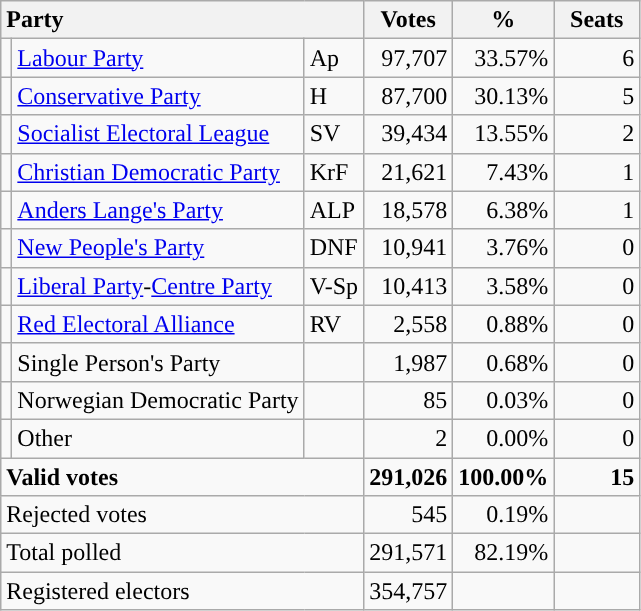<table class="wikitable" border="1" style="text-align:right;">
<tr>
<th style="text-align:left;" colspan=3>Party</th>
<th align=center width="50">Votes</th>
<th align=center width="50">%</th>
<th align=center width="50">Seats</th>
</tr>
<tr>
<td style="color:inherit;background:"></td>
<td align=left><a href='#'>Labour Party</a></td>
<td align=left>Ap</td>
<td>97,707</td>
<td>33.57%</td>
<td>6</td>
</tr>
<tr>
<td style="color:inherit;background:"></td>
<td align=left><a href='#'>Conservative Party</a></td>
<td align=left>H</td>
<td>87,700</td>
<td>30.13%</td>
<td>5</td>
</tr>
<tr>
<td style="color:inherit;background:"></td>
<td align=left><a href='#'>Socialist Electoral League</a></td>
<td align=left>SV</td>
<td>39,434</td>
<td>13.55%</td>
<td>2</td>
</tr>
<tr>
<td style="color:inherit;background:"></td>
<td align=left><a href='#'>Christian Democratic Party</a></td>
<td align=left>KrF</td>
<td>21,621</td>
<td>7.43%</td>
<td>1</td>
</tr>
<tr>
<td style="color:inherit;background:"></td>
<td align=left><a href='#'>Anders Lange's Party</a></td>
<td align=left>ALP</td>
<td>18,578</td>
<td>6.38%</td>
<td>1</td>
</tr>
<tr>
<td style="color:inherit;background:"></td>
<td align=left><a href='#'>New People's Party</a></td>
<td align=left>DNF</td>
<td>10,941</td>
<td>3.76%</td>
<td>0</td>
</tr>
<tr>
<td></td>
<td align=left><a href='#'>Liberal Party</a>-<a href='#'>Centre Party</a></td>
<td align=left>V-Sp</td>
<td>10,413</td>
<td>3.58%</td>
<td>0</td>
</tr>
<tr>
<td style="color:inherit;background:"></td>
<td align=left><a href='#'>Red Electoral Alliance</a></td>
<td align=left>RV</td>
<td>2,558</td>
<td>0.88%</td>
<td>0</td>
</tr>
<tr>
<td></td>
<td align=left>Single Person's Party</td>
<td align=left></td>
<td>1,987</td>
<td>0.68%</td>
<td>0</td>
</tr>
<tr>
<td></td>
<td align=left>Norwegian Democratic Party</td>
<td align=left></td>
<td>85</td>
<td>0.03%</td>
<td>0</td>
</tr>
<tr>
<td></td>
<td align=left>Other</td>
<td align=left></td>
<td>2</td>
<td>0.00%</td>
<td>0</td>
</tr>
<tr style="font-weight:bold">
<td align=left colspan=3>Valid votes</td>
<td>291,026</td>
<td>100.00%</td>
<td>15</td>
</tr>
<tr>
<td align=left colspan=3>Rejected votes</td>
<td>545</td>
<td>0.19%</td>
<td></td>
</tr>
<tr>
<td align=left colspan=3>Total polled</td>
<td>291,571</td>
<td>82.19%</td>
<td></td>
</tr>
<tr>
<td align=left colspan=3>Registered electors</td>
<td>354,757</td>
<td></td>
<td></td>
</tr>
</table>
